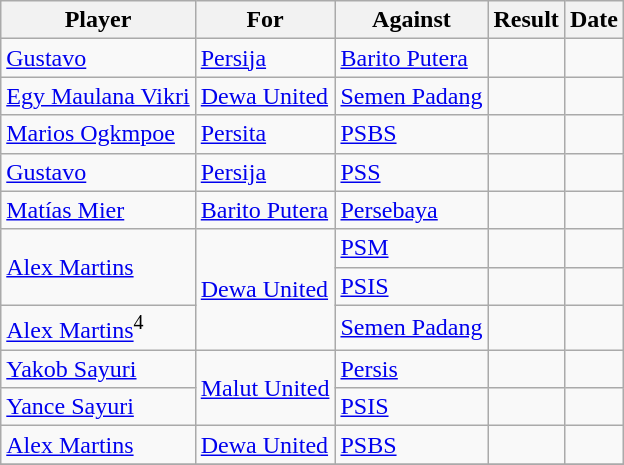<table class="wikitable">
<tr>
<th>Player</th>
<th>For</th>
<th>Against</th>
<th style="text-align:center">Result</th>
<th>Date</th>
</tr>
<tr>
<td> <a href='#'>Gustavo</a></td>
<td><a href='#'>Persija</a></td>
<td><a href='#'>Barito Putera</a></td>
<td align="center"></td>
<td></td>
</tr>
<tr>
<td> <a href='#'>Egy Maulana Vikri</a></td>
<td><a href='#'>Dewa United</a></td>
<td><a href='#'>Semen Padang</a></td>
<td align="center"></td>
<td></td>
</tr>
<tr>
<td> <a href='#'>Marios Ogkmpoe</a></td>
<td><a href='#'>Persita</a></td>
<td><a href='#'>PSBS</a></td>
<td align="center"></td>
<td></td>
</tr>
<tr>
<td> <a href='#'>Gustavo</a></td>
<td><a href='#'>Persija</a></td>
<td><a href='#'>PSS</a></td>
<td align="center"></td>
<td></td>
</tr>
<tr>
<td> <a href='#'>Matías Mier</a></td>
<td><a href='#'>Barito Putera</a></td>
<td><a href='#'>Persebaya</a></td>
<td align="center"></td>
<td></td>
</tr>
<tr>
<td rowspan="2"> <a href='#'>Alex Martins</a></td>
<td rowspan="3"><a href='#'>Dewa United</a></td>
<td><a href='#'>PSM</a></td>
<td align="center"></td>
<td></td>
</tr>
<tr>
<td><a href='#'>PSIS</a></td>
<td align="center"></td>
<td></td>
</tr>
<tr>
<td> <a href='#'>Alex Martins</a><sup>4</sup></td>
<td><a href='#'>Semen Padang</a></td>
<td align="center"></td>
<td></td>
</tr>
<tr>
<td> <a href='#'>Yakob Sayuri</a></td>
<td rowspan="2"><a href='#'>Malut United</a></td>
<td><a href='#'>Persis</a></td>
<td align="center"></td>
<td></td>
</tr>
<tr>
<td> <a href='#'>Yance Sayuri</a></td>
<td><a href='#'>PSIS</a></td>
<td align="center"></td>
<td></td>
</tr>
<tr>
<td> <a href='#'>Alex Martins</a></td>
<td><a href='#'>Dewa United</a></td>
<td><a href='#'>PSBS</a></td>
<td align="center"></td>
<td></td>
</tr>
<tr>
</tr>
</table>
